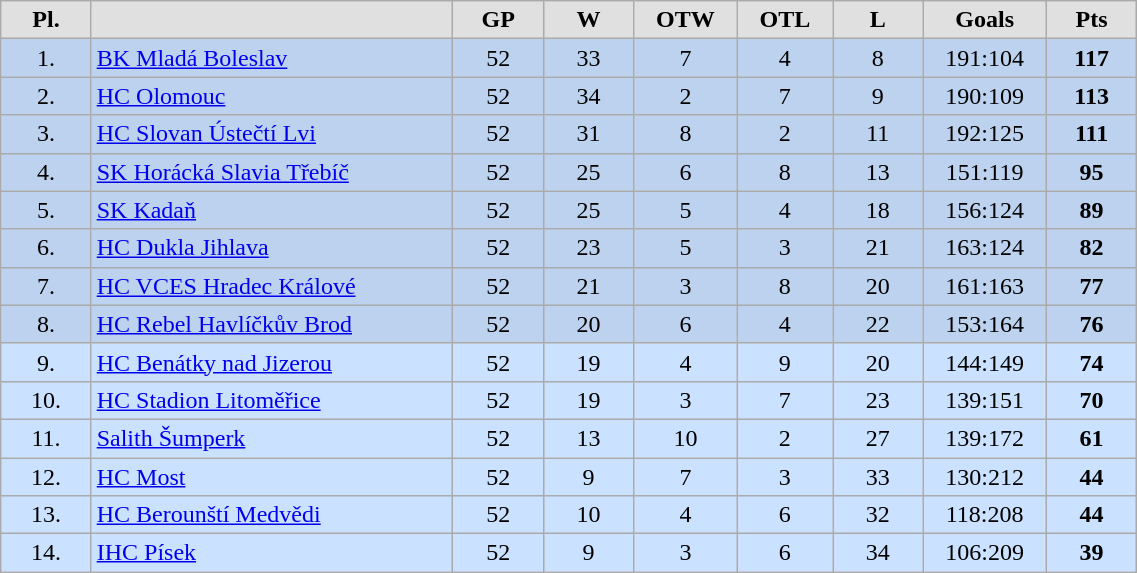<table class="wikitable" style="width:60%; text-align: center">
<tr style="font-weight:bold; background-color:#e0e0e0">
<td width="5%">Pl.</td>
<td width="20%"></td>
<td width="5%">GP</td>
<td width="5%">W</td>
<td width="5%">OTW</td>
<td width="5%">OTL</td>
<td width="5%">L</td>
<td width="5%">Goals</td>
<td width="5%">Pts</td>
</tr>
<tr style="background-color:#BCD2EE">
<td>1.</td>
<td style="text-align: left"><a href='#'>BK Mladá Boleslav</a></td>
<td>52</td>
<td>33</td>
<td>7</td>
<td>4</td>
<td>8</td>
<td>191:104</td>
<td><strong>117</strong></td>
</tr>
<tr style="background-color:#BCD2EE">
<td>2.</td>
<td style="text-align: left"><a href='#'>HC Olomouc</a></td>
<td>52</td>
<td>34</td>
<td>2</td>
<td>7</td>
<td>9</td>
<td>190:109</td>
<td><strong>113</strong></td>
</tr>
<tr style="background-color:#BCD2EE">
<td>3.</td>
<td style="text-align: left"><a href='#'>HC Slovan Ústečtí Lvi</a></td>
<td>52</td>
<td>31</td>
<td>8</td>
<td>2</td>
<td>11</td>
<td>192:125</td>
<td><strong>111</strong></td>
</tr>
<tr style="background-color:#BCD2EE">
<td>4.</td>
<td style="text-align: left"><a href='#'>SK Horácká Slavia Třebíč</a></td>
<td>52</td>
<td>25</td>
<td>6</td>
<td>8</td>
<td>13</td>
<td>151:119</td>
<td><strong>95</strong></td>
</tr>
<tr style="background-color:#BCD2EE">
<td>5.</td>
<td style="text-align: left"><a href='#'>SK Kadaň</a></td>
<td>52</td>
<td>25</td>
<td>5</td>
<td>4</td>
<td>18</td>
<td>156:124</td>
<td><strong>89</strong></td>
</tr>
<tr style="background-color:#BCD2EE">
<td>6.</td>
<td style="text-align: left"><a href='#'>HC Dukla Jihlava</a></td>
<td>52</td>
<td>23</td>
<td>5</td>
<td>3</td>
<td>21</td>
<td>163:124</td>
<td><strong>82</strong></td>
</tr>
<tr style="background-color:#BCD2EE">
<td>7.</td>
<td style="text-align: left"><a href='#'>HC VCES Hradec Králové</a></td>
<td>52</td>
<td>21</td>
<td>3</td>
<td>8</td>
<td>20</td>
<td>161:163</td>
<td><strong>77</strong></td>
</tr>
<tr style="background-color:#BCD2EE">
<td>8.</td>
<td style="text-align: left"><a href='#'>HC Rebel Havlíčkův Brod</a></td>
<td>52</td>
<td>20</td>
<td>6</td>
<td>4</td>
<td>22</td>
<td>153:164</td>
<td><strong>76</strong></td>
</tr>
<tr style="background-color:#CAE1FF">
<td>9.</td>
<td style="text-align: left"><a href='#'>HC Benátky nad Jizerou</a></td>
<td>52</td>
<td>19</td>
<td>4</td>
<td>9</td>
<td>20</td>
<td>144:149</td>
<td><strong>74</strong></td>
</tr>
<tr style="background-color:#CAE1FF">
<td>10.</td>
<td style="text-align: left"><a href='#'>HC Stadion Litoměřice</a></td>
<td>52</td>
<td>19</td>
<td>3</td>
<td>7</td>
<td>23</td>
<td>139:151</td>
<td><strong>70</strong></td>
</tr>
<tr style="background-color:#CAE1FF">
<td>11.</td>
<td style="text-align: left"><a href='#'>Salith Šumperk</a></td>
<td>52</td>
<td>13</td>
<td>10</td>
<td>2</td>
<td>27</td>
<td>139:172</td>
<td><strong>61</strong></td>
</tr>
<tr style="background-color:#CAE1FF">
<td>12.</td>
<td style="text-align: left"><a href='#'>HC Most</a></td>
<td>52</td>
<td>9</td>
<td>7</td>
<td>3</td>
<td>33</td>
<td>130:212</td>
<td><strong>44</strong></td>
</tr>
<tr style="background-color:#CAE1FF">
<td>13.</td>
<td style="text-align: left"><a href='#'>HC Berounští Medvědi</a></td>
<td>52</td>
<td>10</td>
<td>4</td>
<td>6</td>
<td>32</td>
<td>118:208</td>
<td><strong>44</strong></td>
</tr>
<tr style="background-color:#CAE1FF">
<td>14.</td>
<td style="text-align: left"><a href='#'>IHC Písek</a></td>
<td>52</td>
<td>9</td>
<td>3</td>
<td>6</td>
<td>34</td>
<td>106:209</td>
<td><strong>39</strong></td>
</tr>
</table>
